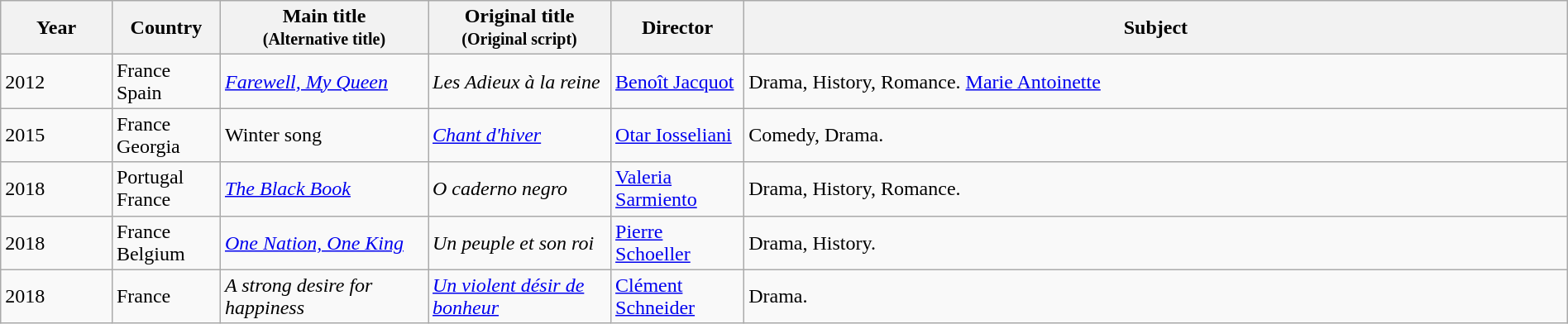<table class="wikitable sortable" style="width:100%;">
<tr>
<th>Year</th>
<th width= 80>Country</th>
<th class="unsortable" style="width:160px;">Main title<br><small>(Alternative title)</small></th>
<th class="unsortable" style="width:140px;">Original title<br><small>(Original script)</small></th>
<th width=100>Director</th>
<th class="unsortable">Subject</th>
</tr>
<tr>
<td>2012</td>
<td>France<br>Spain</td>
<td><em><a href='#'>Farewell, My Queen</a></em></td>
<td><em>Les Adieux à la reine</em></td>
<td><a href='#'>Benoît Jacquot</a></td>
<td>Drama, History, Romance. <a href='#'>Marie Antoinette</a></td>
</tr>
<tr>
<td>2015</td>
<td>France<br>Georgia</td>
<td>Winter song</td>
<td><em><a href='#'>Chant d'hiver</a></em></td>
<td><a href='#'>Otar Iosseliani</a></td>
<td>Comedy, Drama.</td>
</tr>
<tr>
<td>2018</td>
<td>Portugal<br>France</td>
<td><em><a href='#'>The Black Book</a></em></td>
<td><em>O caderno negro</em></td>
<td><a href='#'>Valeria Sarmiento</a></td>
<td>Drama, History, Romance.</td>
</tr>
<tr>
<td>2018</td>
<td>France<br>Belgium</td>
<td><em><a href='#'>One Nation, One King</a></em></td>
<td><em>Un peuple et son roi</em></td>
<td><a href='#'>Pierre Schoeller</a></td>
<td>Drama, History.</td>
</tr>
<tr>
<td>2018</td>
<td>France</td>
<td><em>A strong desire for happiness</em></td>
<td><em><a href='#'>Un violent désir de bonheur</a></em></td>
<td><a href='#'>Clément Schneider</a></td>
<td>Drama.</td>
</tr>
</table>
